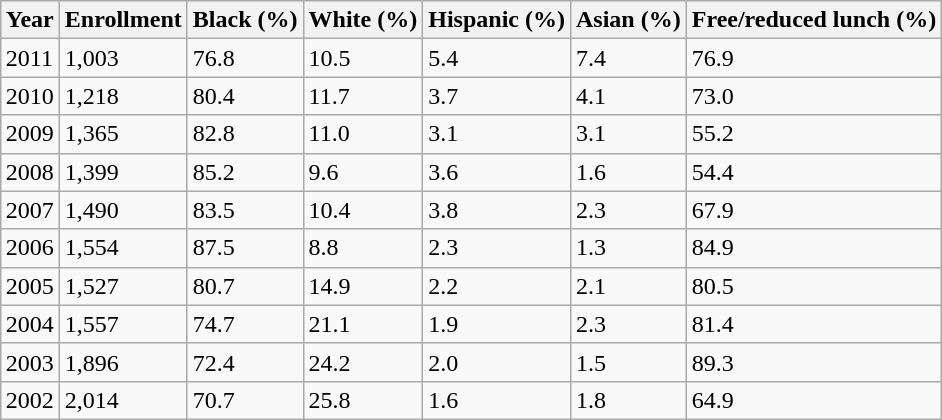<table class="wikitable sortable collapsible" style="margin: 1em auto 1em auto;">
<tr>
<th>Year</th>
<th>Enrollment</th>
<th>Black (%)</th>
<th>White (%)</th>
<th>Hispanic (%)</th>
<th>Asian (%)</th>
<th>Free/reduced lunch (%)</th>
</tr>
<tr>
<td>2011</td>
<td>1,003</td>
<td>76.8</td>
<td>10.5</td>
<td>5.4</td>
<td>7.4</td>
<td>76.9</td>
</tr>
<tr>
<td>2010</td>
<td>1,218</td>
<td>80.4</td>
<td>11.7</td>
<td>3.7</td>
<td>4.1</td>
<td>73.0</td>
</tr>
<tr>
<td>2009</td>
<td>1,365</td>
<td>82.8</td>
<td>11.0</td>
<td>3.1</td>
<td>3.1</td>
<td>55.2</td>
</tr>
<tr>
<td>2008</td>
<td>1,399</td>
<td>85.2</td>
<td>9.6</td>
<td>3.6</td>
<td>1.6</td>
<td>54.4</td>
</tr>
<tr>
<td>2007</td>
<td>1,490</td>
<td>83.5</td>
<td>10.4</td>
<td>3.8</td>
<td>2.3</td>
<td>67.9</td>
</tr>
<tr>
<td>2006</td>
<td>1,554</td>
<td>87.5</td>
<td>8.8</td>
<td>2.3</td>
<td>1.3</td>
<td>84.9</td>
</tr>
<tr>
<td>2005</td>
<td>1,527</td>
<td>80.7</td>
<td>14.9</td>
<td>2.2</td>
<td>2.1</td>
<td>80.5</td>
</tr>
<tr>
<td>2004</td>
<td>1,557</td>
<td>74.7</td>
<td>21.1</td>
<td>1.9</td>
<td>2.3</td>
<td>81.4</td>
</tr>
<tr>
<td>2003</td>
<td>1,896</td>
<td>72.4</td>
<td>24.2</td>
<td>2.0</td>
<td>1.5</td>
<td>89.3</td>
</tr>
<tr>
<td>2002</td>
<td>2,014</td>
<td>70.7</td>
<td>25.8</td>
<td>1.6</td>
<td>1.8</td>
<td>64.9</td>
</tr>
</table>
